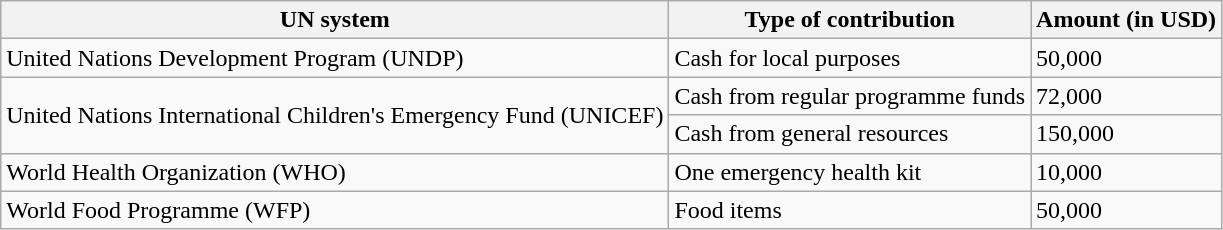<table class="wikitable">
<tr>
<th>UN system</th>
<th>Type of contribution</th>
<th>Amount (in USD)</th>
</tr>
<tr>
<td>United Nations Development Program (UNDP)</td>
<td>Cash for local purposes</td>
<td>50,000</td>
</tr>
<tr>
<td rowspan="2">United Nations International Children's Emergency Fund (UNICEF)</td>
<td>Cash from regular programme funds</td>
<td>72,000</td>
</tr>
<tr>
<td>Cash from general resources</td>
<td>150,000</td>
</tr>
<tr>
<td>World Health Organization (WHO)</td>
<td>One emergency health kit</td>
<td>10,000</td>
</tr>
<tr>
<td>World Food Programme (WFP)</td>
<td>Food items</td>
<td>50,000</td>
</tr>
</table>
